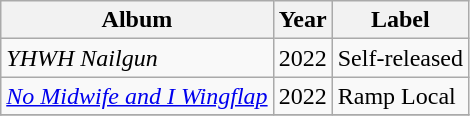<table class= "wikitable">
<tr>
<th>Album</th>
<th>Year</th>
<th>Label</th>
</tr>
<tr>
<td><em>YHWH Nailgun</em></td>
<td>2022</td>
<td>Self-released</td>
</tr>
<tr>
<td><em><a href='#'>No Midwife and I Wingflap</a></em></td>
<td>2022</td>
<td>Ramp Local</td>
</tr>
<tr>
</tr>
</table>
